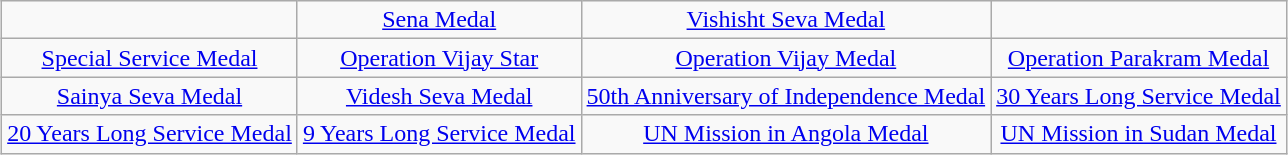<table class="wikitable" style="margin:1em auto; text-align:center;">
<tr>
<td></td>
<td><a href='#'>Sena Medal</a></td>
<td><a href='#'>Vishisht Seva Medal</a></td>
<td></td>
</tr>
<tr>
<td><a href='#'>Special Service Medal</a></td>
<td><a href='#'>Operation Vijay Star</a></td>
<td><a href='#'>Operation Vijay Medal</a></td>
<td><a href='#'>Operation Parakram Medal</a></td>
</tr>
<tr>
<td><a href='#'>Sainya Seva Medal</a></td>
<td><a href='#'>Videsh Seva Medal</a></td>
<td><a href='#'>50th Anniversary of Independence Medal</a></td>
<td><a href='#'>30 Years Long Service Medal</a></td>
</tr>
<tr>
<td><a href='#'>20 Years Long Service Medal</a></td>
<td><a href='#'>9 Years Long Service Medal</a></td>
<td><a href='#'>UN Mission in Angola Medal</a></td>
<td><a href='#'>UN Mission in Sudan Medal</a></td>
</tr>
</table>
